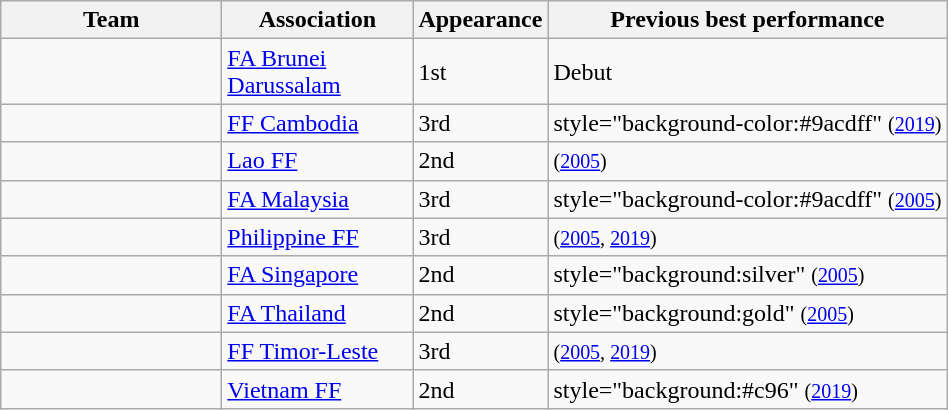<table class="wikitable sortable">
<tr>
<th style="width:140px;">Team</th>
<th style="width:120px;">Association</th>
<th style="width:75px;">Appearance</th>
<th>Previous best performance</th>
</tr>
<tr>
<td></td>
<td><a href='#'>FA Brunei Darussalam</a></td>
<td>1st</td>
<td data-sort-value="0">Debut</td>
</tr>
<tr>
<td></td>
<td><a href='#'>FF Cambodia</a></td>
<td>3rd</td>
<td>style="background-color:#9acdff"  <small>(<a href='#'>2019</a>)</small></td>
</tr>
<tr>
<td></td>
<td><a href='#'>Lao FF</a></td>
<td>2nd</td>
<td> <small>(<a href='#'>2005</a>)</small></td>
</tr>
<tr>
<td></td>
<td><a href='#'>FA Malaysia</a></td>
<td>3rd</td>
<td>style="background-color:#9acdff"  <small>(<a href='#'>2005</a>)</small></td>
</tr>
<tr>
<td></td>
<td><a href='#'>Philippine FF</a></td>
<td>3rd</td>
<td> <small>(<a href='#'>2005</a>, <a href='#'>2019</a>)</small></td>
</tr>
<tr>
<td></td>
<td><a href='#'>FA Singapore</a></td>
<td>2nd</td>
<td>style="background:silver"  <small>(<a href='#'>2005</a>)</small></td>
</tr>
<tr>
<td></td>
<td><a href='#'>FA Thailand</a></td>
<td>2nd</td>
<td>style="background:gold"  <small>(<a href='#'>2005</a>)</small></td>
</tr>
<tr>
<td></td>
<td><a href='#'>FF Timor-Leste</a></td>
<td>3rd</td>
<td> <small>(<a href='#'>2005</a>, <a href='#'>2019</a>)</small></td>
</tr>
<tr>
<td></td>
<td><a href='#'>Vietnam FF</a></td>
<td>2nd</td>
<td>style="background:#c96"  <small>(<a href='#'>2019</a>)</small></td>
</tr>
</table>
